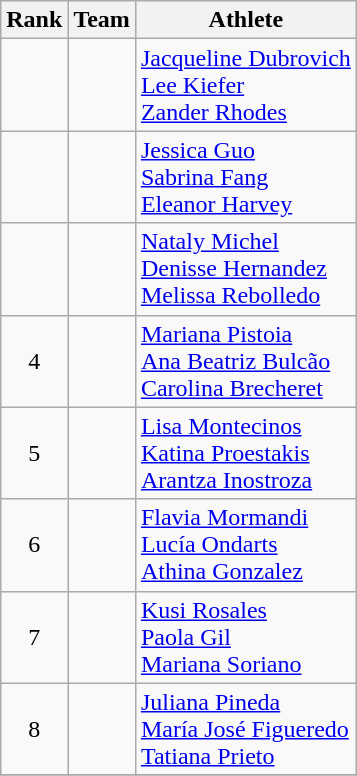<table class="wikitable sortable" style="text-align:center">
<tr>
<th>Rank</th>
<th>Team</th>
<th class="unsortable">Athlete</th>
</tr>
<tr>
<td></td>
<td align="left"></td>
<td align="left"><a href='#'>Jacqueline Dubrovich</a><br><a href='#'>Lee Kiefer</a><br><a href='#'>Zander Rhodes</a></td>
</tr>
<tr>
<td></td>
<td align="left"></td>
<td align="left"><a href='#'>Jessica Guo</a><br><a href='#'>Sabrina Fang</a><br><a href='#'>Eleanor Harvey</a></td>
</tr>
<tr>
<td></td>
<td align="left"></td>
<td align="left"><a href='#'>Nataly Michel</a><br><a href='#'>Denisse Hernandez</a><br><a href='#'>Melissa Rebolledo</a></td>
</tr>
<tr>
<td>4</td>
<td align="left"></td>
<td align="left"><a href='#'>Mariana Pistoia</a><br><a href='#'>Ana Beatriz Bulcão</a><br><a href='#'>Carolina Brecheret</a></td>
</tr>
<tr>
<td>5</td>
<td align="left"></td>
<td align="left"><a href='#'>Lisa Montecinos</a><br><a href='#'>Katina Proestakis</a><br><a href='#'>Arantza Inostroza</a></td>
</tr>
<tr>
<td>6</td>
<td align="left"></td>
<td align="left"><a href='#'>Flavia Mormandi</a><br><a href='#'>Lucía Ondarts</a><br><a href='#'>Athina Gonzalez</a></td>
</tr>
<tr>
<td>7</td>
<td align="left"></td>
<td align="left"><a href='#'>Kusi Rosales</a><br><a href='#'>Paola Gil</a><br><a href='#'>Mariana Soriano</a></td>
</tr>
<tr>
<td>8</td>
<td align="left"></td>
<td align="left"><a href='#'>Juliana Pineda</a><br><a href='#'>María José Figueredo</a><br><a href='#'>Tatiana Prieto</a></td>
</tr>
<tr>
</tr>
</table>
